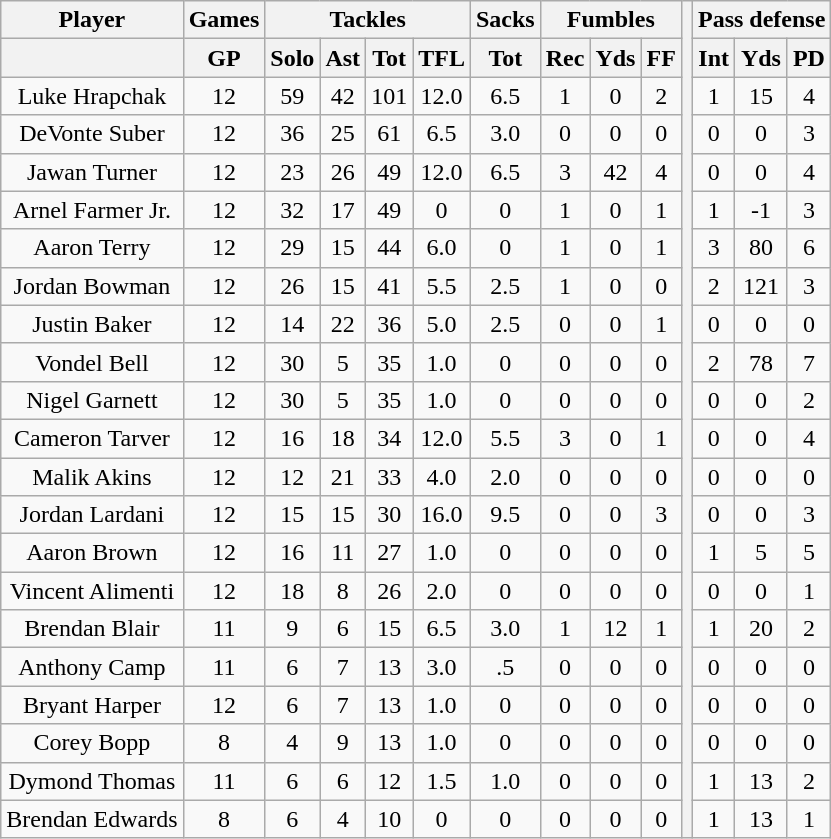<table class="wikitable" style="text-align:center;">
<tr>
<th rowspan=1>Player</th>
<th rowspan=1>Games</th>
<th colspan=4>Tackles</th>
<th rowspan=1>Sacks</th>
<th colspan=3>Fumbles</th>
<th rowspan=23></th>
<th colspan=4>Pass defense</th>
</tr>
<tr>
<th></th>
<th>GP</th>
<th>Solo</th>
<th>Ast</th>
<th>Tot</th>
<th>TFL</th>
<th>Tot</th>
<th>Rec</th>
<th>Yds</th>
<th>FF</th>
<th>Int</th>
<th>Yds</th>
<th>PD</th>
</tr>
<tr>
<td>Luke Hrapchak</td>
<td>12</td>
<td>59</td>
<td>42</td>
<td>101</td>
<td>12.0</td>
<td>6.5</td>
<td>1</td>
<td>0</td>
<td>2</td>
<td>1</td>
<td>15</td>
<td>4</td>
</tr>
<tr>
<td>DeVonte Suber</td>
<td>12</td>
<td>36</td>
<td>25</td>
<td>61</td>
<td>6.5</td>
<td>3.0</td>
<td>0</td>
<td>0</td>
<td>0</td>
<td>0</td>
<td>0</td>
<td>3</td>
</tr>
<tr>
<td>Jawan Turner</td>
<td>12</td>
<td>23</td>
<td>26</td>
<td>49</td>
<td>12.0</td>
<td>6.5</td>
<td>3</td>
<td>42</td>
<td>4</td>
<td>0</td>
<td>0</td>
<td>4</td>
</tr>
<tr>
<td>Arnel Farmer Jr.</td>
<td>12</td>
<td>32</td>
<td>17</td>
<td>49</td>
<td>0</td>
<td>0</td>
<td>1</td>
<td>0</td>
<td>1</td>
<td>1</td>
<td>-1</td>
<td>3</td>
</tr>
<tr>
<td>Aaron Terry</td>
<td>12</td>
<td>29</td>
<td>15</td>
<td>44</td>
<td>6.0</td>
<td>0</td>
<td>1</td>
<td>0</td>
<td>1</td>
<td>3</td>
<td>80</td>
<td>6</td>
</tr>
<tr>
<td>Jordan Bowman</td>
<td>12</td>
<td>26</td>
<td>15</td>
<td>41</td>
<td>5.5</td>
<td>2.5</td>
<td>1</td>
<td>0</td>
<td>0</td>
<td>2</td>
<td>121</td>
<td>3</td>
</tr>
<tr>
<td>Justin Baker</td>
<td>12</td>
<td>14</td>
<td>22</td>
<td>36</td>
<td>5.0</td>
<td>2.5</td>
<td>0</td>
<td>0</td>
<td>1</td>
<td>0</td>
<td>0</td>
<td>0</td>
</tr>
<tr>
<td>Vondel Bell</td>
<td>12</td>
<td>30</td>
<td>5</td>
<td>35</td>
<td>1.0</td>
<td>0</td>
<td>0</td>
<td>0</td>
<td>0</td>
<td>2</td>
<td>78</td>
<td>7</td>
</tr>
<tr>
<td>Nigel Garnett</td>
<td>12</td>
<td>30</td>
<td>5</td>
<td>35</td>
<td>1.0</td>
<td>0</td>
<td>0</td>
<td>0</td>
<td>0</td>
<td>0</td>
<td>0</td>
<td>2</td>
</tr>
<tr>
<td>Cameron Tarver</td>
<td>12</td>
<td>16</td>
<td>18</td>
<td>34</td>
<td>12.0</td>
<td>5.5</td>
<td>3</td>
<td>0</td>
<td>1</td>
<td>0</td>
<td>0</td>
<td>4</td>
</tr>
<tr>
<td>Malik Akins</td>
<td>12</td>
<td>12</td>
<td>21</td>
<td>33</td>
<td>4.0</td>
<td>2.0</td>
<td>0</td>
<td>0</td>
<td>0</td>
<td>0</td>
<td>0</td>
<td>0</td>
</tr>
<tr>
<td>Jordan Lardani</td>
<td>12</td>
<td>15</td>
<td>15</td>
<td>30</td>
<td>16.0</td>
<td>9.5</td>
<td>0</td>
<td>0</td>
<td>3</td>
<td>0</td>
<td>0</td>
<td>3</td>
</tr>
<tr>
<td>Aaron Brown</td>
<td>12</td>
<td>16</td>
<td>11</td>
<td>27</td>
<td>1.0</td>
<td>0</td>
<td>0</td>
<td>0</td>
<td>0</td>
<td>1</td>
<td>5</td>
<td>5</td>
</tr>
<tr>
<td>Vincent Alimenti</td>
<td>12</td>
<td>18</td>
<td>8</td>
<td>26</td>
<td>2.0</td>
<td>0</td>
<td>0</td>
<td>0</td>
<td>0</td>
<td>0</td>
<td>0</td>
<td>1</td>
</tr>
<tr>
<td>Brendan Blair</td>
<td>11</td>
<td>9</td>
<td>6</td>
<td>15</td>
<td>6.5</td>
<td>3.0</td>
<td>1</td>
<td>12</td>
<td>1</td>
<td>1</td>
<td>20</td>
<td>2</td>
</tr>
<tr>
<td>Anthony Camp</td>
<td>11</td>
<td>6</td>
<td>7</td>
<td>13</td>
<td>3.0</td>
<td>.5</td>
<td>0</td>
<td>0</td>
<td>0</td>
<td>0</td>
<td>0</td>
<td>0</td>
</tr>
<tr>
<td>Bryant Harper</td>
<td>12</td>
<td>6</td>
<td>7</td>
<td>13</td>
<td>1.0</td>
<td>0</td>
<td>0</td>
<td>0</td>
<td>0</td>
<td>0</td>
<td>0</td>
<td>0</td>
</tr>
<tr>
<td>Corey Bopp</td>
<td>8</td>
<td>4</td>
<td>9</td>
<td>13</td>
<td>1.0</td>
<td>0</td>
<td>0</td>
<td>0</td>
<td>0</td>
<td>0</td>
<td>0</td>
<td>0</td>
</tr>
<tr>
<td>Dymond Thomas</td>
<td>11</td>
<td>6</td>
<td>6</td>
<td>12</td>
<td>1.5</td>
<td>1.0</td>
<td>0</td>
<td>0</td>
<td>0</td>
<td>1</td>
<td>13</td>
<td>2</td>
</tr>
<tr>
<td>Brendan Edwards</td>
<td>8</td>
<td>6</td>
<td>4</td>
<td>10</td>
<td>0</td>
<td>0</td>
<td>0</td>
<td>0</td>
<td>0</td>
<td>1</td>
<td>13</td>
<td>1</td>
</tr>
</table>
